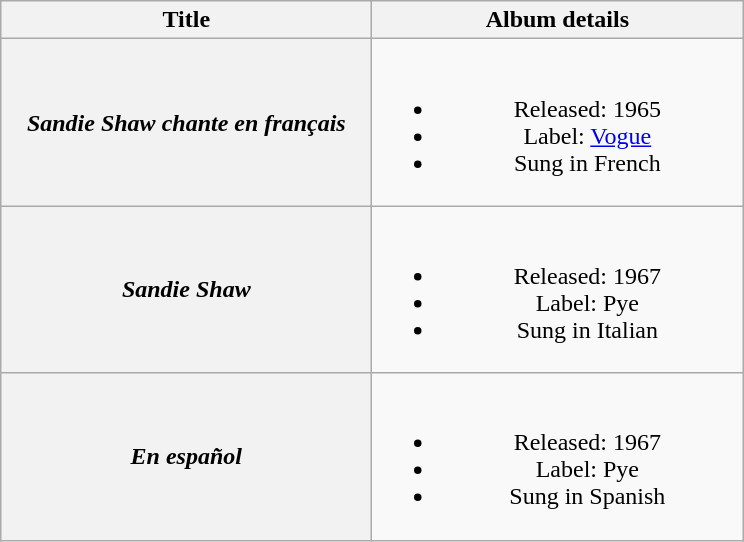<table class="wikitable plainrowheaders" style="text-align:center;">
<tr>
<th scope="col" style="width:15em;">Title</th>
<th scope="col" style="width:15em;">Album details</th>
</tr>
<tr>
<th scope="row"><em>Sandie Shaw chante en français</em></th>
<td><br><ul><li>Released: 1965</li><li>Label: <a href='#'>Vogue</a></li><li>Sung in French</li></ul></td>
</tr>
<tr>
<th scope="row"><em>Sandie Shaw</em></th>
<td><br><ul><li>Released: 1967</li><li>Label: Pye</li><li>Sung in Italian</li></ul></td>
</tr>
<tr>
<th scope="row"><em>En español</em></th>
<td><br><ul><li>Released: 1967</li><li>Label: Pye</li><li>Sung in Spanish</li></ul></td>
</tr>
</table>
